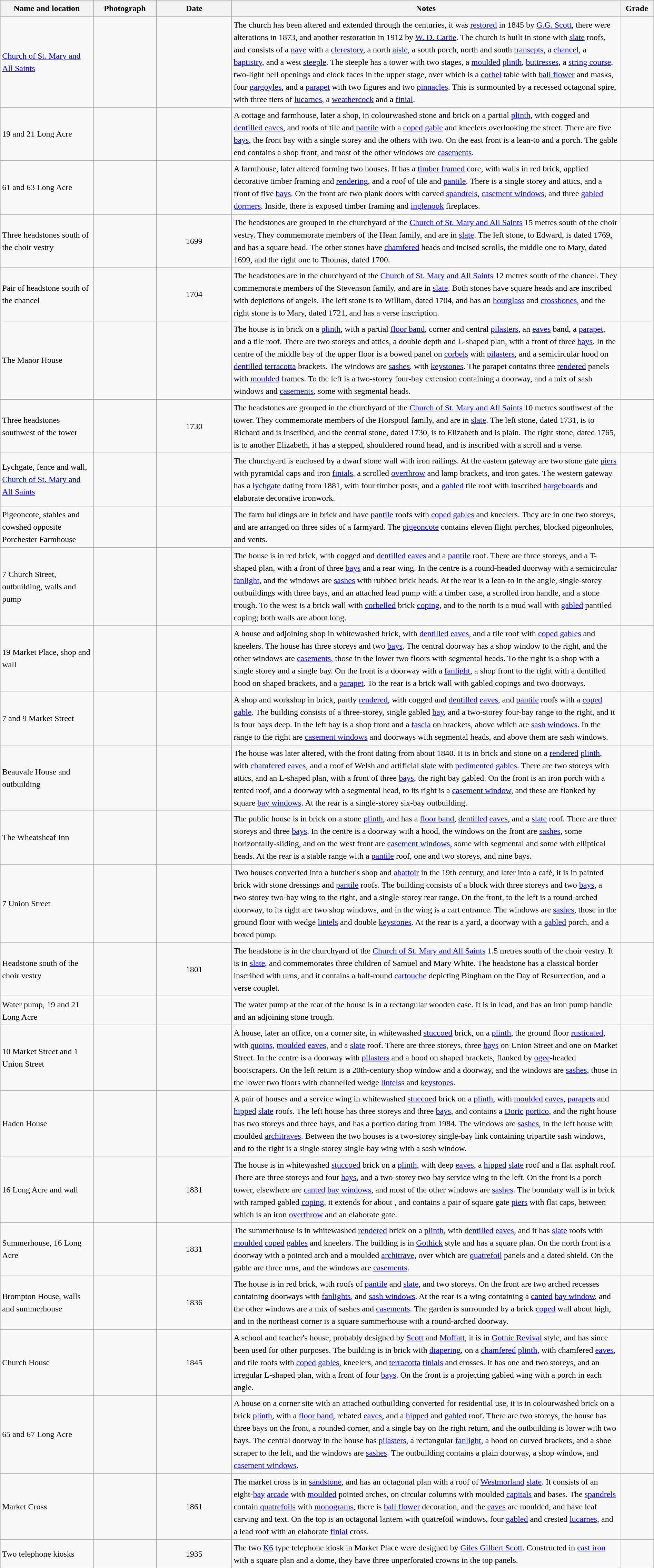<table class="wikitable sortable plainrowheaders" style="width:100%; border:0px; text-align:left; line-height:150%">
<tr>
<th scope="col"  style="width:150px">Name and location</th>
<th scope="col"  style="width:100px" class="unsortable">Photograph</th>
<th scope="col"  style="width:120px">Date</th>
<th scope="col"  style="width:650px" class="unsortable">Notes</th>
<th scope="col"  style="width:50px">Grade</th>
</tr>
<tr>
<td><a href='#'>Church of St. Mary and All Saints</a><br><small></small></td>
<td></td>
<td align="center"></td>
<td>The church has been altered and extended through the centuries, it was <a href='#'>restored</a> in 1845 by <a href='#'>G.G. Scott</a>, there were alterations in 1873, and another restoration in 1912 by <a href='#'>W. D. Caröe</a>.  The church is built in stone with <a href='#'>slate</a> roofs, and consists of a <a href='#'>nave</a> with a <a href='#'>clerestory</a>, a north <a href='#'>aisle</a>, a south porch, north and south <a href='#'>transepts</a>, a <a href='#'>chancel</a>, a <a href='#'>baptistry</a>, and a west <a href='#'>steeple</a>.  The steeple has a tower with two stages, a <a href='#'>moulded</a> <a href='#'>plinth</a>, <a href='#'>buttresses</a>, a <a href='#'>string course</a>, two-light bell openings and clock faces in the upper stage, over which is a <a href='#'>corbel</a> table with <a href='#'>ball flower</a> and masks, four <a href='#'>gargoyles</a>, and a <a href='#'>parapet</a> with two figures and two <a href='#'>pinnacles</a>.  This is surmounted by a recessed octagonal spire, with three tiers of <a href='#'>lucarnes</a>, a <a href='#'>weathercock</a> and a <a href='#'>finial</a>.</td>
<td align="center" ></td>
</tr>
<tr>
<td>19 and 21 Long Acre<br><small></small></td>
<td></td>
<td align="center"></td>
<td>A cottage and farmhouse, later a shop, in colourwashed stone and brick on a partial <a href='#'>plinth</a>, with cogged and <a href='#'>dentilled</a> <a href='#'>eaves</a>, and roofs of tile and <a href='#'>pantile</a> with a <a href='#'>coped</a> <a href='#'>gable</a> and kneelers overlooking the street.  There are five <a href='#'>bays</a>, the front bay with a single storey and the others with two.  On the east front is a lean-to and a porch.  The gable end contains a shop front, and most of the other windows are <a href='#'>casements</a>.</td>
<td align="center" ></td>
</tr>
<tr>
<td>61 and 63 Long Acre<br><small></small></td>
<td></td>
<td align="center"></td>
<td>A farmhouse, later altered forming two houses.  It has a <a href='#'>timber framed</a> core, with walls in red brick, applied decorative timber framing and <a href='#'>rendering</a>, and a roof of tile and <a href='#'>pantile</a>.  There is a single storey and attics, and a front of five <a href='#'>bays</a>.  On the front are two plank doors with carved <a href='#'>spandrels</a>, <a href='#'>casement windows</a>, and three <a href='#'>gabled</a> <a href='#'>dormers</a>.  Inside, there is exposed timber framing and <a href='#'>inglenook</a> fireplaces.</td>
<td align="center" ></td>
</tr>
<tr>
<td>Three headstones south of the choir vestry<br><small></small></td>
<td></td>
<td align="center">1699</td>
<td>The headstones are grouped in the churchyard of the <a href='#'>Church of St. Mary and All Saints</a> 15 metres south of the choir vestry.  They commemorate members of the Hean family, and are in <a href='#'>slate</a>.  The left stone, to Edward, is dated 1769, and has a square head.  The other stones have <a href='#'>chamfered</a> heads and incised scrolls, the middle one to Mary, dated 1699, and the right one to Thomas, dated 1700.</td>
<td align="center" ></td>
</tr>
<tr>
<td>Pair of headstone south of the chancel<br><small></small></td>
<td></td>
<td align="center">1704</td>
<td>The headstones are in the churchyard of the <a href='#'>Church of St. Mary and All Saints</a> 12 metres south of the chancel.  They commemorate members of the Stevenson family, and are in <a href='#'>slate</a>.  Both stones have square heads and are inscribed with depictions of angels.  The left stone is to William, dated 1704, and has an <a href='#'>hourglass</a> and <a href='#'>crossbones</a>, and the right stone is to Mary, dated 1721, and has a verse inscription.</td>
<td align="center" ></td>
</tr>
<tr>
<td>The Manor House<br><small></small></td>
<td></td>
<td align="center"></td>
<td>The house is in brick on a <a href='#'>plinth</a>, with a partial <a href='#'>floor band</a>, corner and central <a href='#'>pilasters</a>, an <a href='#'>eaves</a> band, a <a href='#'>parapet</a>, and a tile roof.  There are two storeys and attics, a double depth and L-shaped plan, with a front of three <a href='#'>bays</a>.  In the centre of the middle bay of the upper floor is a bowed panel on <a href='#'>corbels</a> with <a href='#'>pilasters</a>, and a semicircular hood on <a href='#'>dentilled</a> <a href='#'>terracotta</a> brackets.  The windows are <a href='#'>sashes</a>, with <a href='#'>keystones</a>.  The parapet contains three <a href='#'>rendered</a> panels with <a href='#'>moulded</a> frames. To the left is a two-storey four-bay extension containing a doorway, and a mix of sash windows and <a href='#'>casements</a>, some with segmental heads.</td>
<td align="center" ></td>
</tr>
<tr>
<td>Three headstones southwest of the tower<br><small></small></td>
<td></td>
<td align="center">1730</td>
<td>The headstones are grouped in the churchyard of the <a href='#'>Church of St. Mary and All Saints</a> 10 metres southwest of the tower.  They commemorate members of the Horspool family, and are in <a href='#'>slate</a>.  The left stone, dated 1731, is to Richard and is inscribed, and the central stone, dated 1730, is to Elizabeth and is plain.  The right stone, dated 1765, is to another Elizabeth, it has a stepped, shouldered round head, and is inscribed with a scroll and a verse.</td>
<td align="center" ></td>
</tr>
<tr>
<td>Lychgate, fence and wall,<br><a href='#'>Church of St. Mary and All Saints</a><br><small></small></td>
<td></td>
<td align="center"></td>
<td>The churchyard is enclosed by a dwarf stone wall with iron railings. At the eastern gateway are two stone gate <a href='#'>piers</a> with pyramidal caps and iron <a href='#'>finials</a>, a scrolled <a href='#'>overthrow</a> and lamp brackets, and iron gates.  The western gateway has a <a href='#'>lychgate</a> dating from 1881, with four timber posts, and a <a href='#'>gabled</a> tile roof with inscribed <a href='#'>bargeboards</a> and elaborate decorative ironwork.</td>
<td align="center" ></td>
</tr>
<tr>
<td>Pigeoncote, stables and cowshed opposite Porchester Farmhouse<br><small></small></td>
<td></td>
<td align="center"></td>
<td>The farm buildings are in brick and have <a href='#'>pantile</a> roofs with <a href='#'>coped</a> <a href='#'>gables</a> and kneelers.  They are in one two storeys, and are arranged on three sides of a farmyard.  The <a href='#'>pigeoncote</a> contains eleven flight perches, blocked pigeonholes, and vents.</td>
<td align="center" ></td>
</tr>
<tr>
<td>7 Church Street, outbuilding, walls and pump<br><small></small></td>
<td></td>
<td align="center"></td>
<td>The house is in red brick, with cogged and <a href='#'>dentilled</a> <a href='#'>eaves</a> and a <a href='#'>pantile</a> roof.  There are three storeys, and a T-shaped plan, with a front of three <a href='#'>bays</a> and a rear wing.  In the centre is a round-headed doorway with a semicircular <a href='#'>fanlight</a>, and the windows are <a href='#'>sashes</a> with rubbed brick heads.  At the rear is a lean-to in the angle, single-storey outbuildings with three bays, and an attached lead pump with a timber case, a scrolled iron handle, and a stone trough.  To the west is a brick wall with <a href='#'>corbelled</a> brick <a href='#'>coping</a>, and to the north is a mud wall with <a href='#'>gabled</a> pantiled coping; both walls are about  long.</td>
<td align="center" ></td>
</tr>
<tr>
<td>19 Market Place, shop and wall<br><small></small></td>
<td></td>
<td align="center"></td>
<td>A house and adjoining shop in whitewashed brick, with <a href='#'>dentilled</a> <a href='#'>eaves</a>, and a tile roof with <a href='#'>coped</a> <a href='#'>gables</a> and kneelers.  The house has three storeys and two <a href='#'>bays</a>.  The central doorway has a shop window to the right, and the other windows are <a href='#'>casements</a>, those in the lower two floors with segmental heads.  To the right is a shop with a single storey and a single bay.  On the front is a doorway with a <a href='#'>fanlight</a>, a shop front to the right with a dentilled hood on shaped brackets, and a <a href='#'>parapet</a>.  To the rear is a brick wall with gabled copings and two doorways.</td>
<td align="center" ></td>
</tr>
<tr>
<td>7 and 9 Market Street<br><small></small></td>
<td></td>
<td align="center"></td>
<td>A shop and workshop in brick, partly <a href='#'>rendered</a>, with cogged and <a href='#'>dentilled</a> <a href='#'>eaves</a>, and <a href='#'>pantile</a> roofs with a <a href='#'>coped</a> <a href='#'>gable</a>.  The building consists of a three-storey, single gabled <a href='#'>bay</a>, and a two-storey four-bay range to the right, and it is four bays deep.  In the left bay is a shop front and a <a href='#'>fascia</a> on brackets, above which are <a href='#'>sash windows</a>. In the range to the right are <a href='#'>casement windows</a> and doorways with segmental heads, and above them are sash windows.</td>
<td align="center" ></td>
</tr>
<tr>
<td>Beauvale House and outbuilding<br><small></small></td>
<td></td>
<td align="center"></td>
<td>The house was later altered, with the front dating from about 1840.  It is in brick and stone on a <a href='#'>rendered</a> <a href='#'>plinth</a>, with <a href='#'>chamfered</a> <a href='#'>eaves</a>, and a roof of Welsh and artificial <a href='#'>slate</a> with <a href='#'>pedimented</a> <a href='#'>gables</a>. There are two storeys with attics, and an L-shaped plan, with a front of three <a href='#'>bays</a>, the right bay gabled. On the front is an iron porch with a tented roof, and a doorway with a segmental head, to its right is a <a href='#'>casement window</a>, and these are flanked by square <a href='#'>bay windows</a>.  At the rear is a single-storey six-bay outbuilding.</td>
<td align="center" ></td>
</tr>
<tr>
<td>The Wheatsheaf Inn<br><small></small></td>
<td></td>
<td align="center"></td>
<td>The public house is in brick on a stone <a href='#'>plinth</a>, and has a <a href='#'>floor band</a>, <a href='#'>dentilled</a> <a href='#'>eaves</a>, and a <a href='#'>slate</a> roof.  There are three storeys and three <a href='#'>bays</a>.  In the centre is a doorway with a hood, the windows on the front are <a href='#'>sashes</a>, some horizontally-sliding, and on the west front are <a href='#'>casement windows</a>, some with segmental and some with elliptical heads.  At the rear is a stable range with a <a href='#'>pantile</a> roof, one and two storeys, and nine bays.</td>
<td align="center" ></td>
</tr>
<tr>
<td>7 Union Street<br><small></small></td>
<td></td>
<td align="center"></td>
<td>Two houses converted into a butcher's shop and <a href='#'>abattoir</a> in the 19th century, and later into a café, it is in painted brick with stone dressings and <a href='#'>pantile</a> roofs.  The building consists of a block with three storeys and two <a href='#'>bays</a>, a two-storey two-bay wing to the right, and a single-storey rear range.  On the front, to the left is a round-arched doorway, to its right are two shop windows, and in the wing is a cart entrance.  The windows are <a href='#'>sashes</a>, those in the ground floor with wedge <a href='#'>lintels</a> and double <a href='#'>keystones</a>.  At the rear is a yard, a doorway with a <a href='#'>gabled</a> porch, and a boxed pump.</td>
<td align="center" ></td>
</tr>
<tr>
<td>Headstone south of the choir vestry<br><small></small></td>
<td></td>
<td align="center">1801</td>
<td>The headstone is in the churchyard of the <a href='#'>Church of St. Mary and All Saints</a> 1.5 metres south of the choir vestry.  It is in <a href='#'>slate</a>, and commemorates three children of Samuel and Mary White.  The headstone has a classical border inscribed with urns, and it contains a half-round <a href='#'>cartouche</a> depicting Bingham on the Day of Resurrection, and a verse couplet.</td>
<td align="center" ></td>
</tr>
<tr>
<td>Water pump, 19 and 21 Long Acre<br><small></small></td>
<td></td>
<td align="center"></td>
<td>The water pump at the rear of the house is in a rectangular wooden case.  It is in lead, and has an iron pump handle and an adjoining stone trough.</td>
<td align="center" ></td>
</tr>
<tr>
<td>10 Market Street and 1 Union Street<br><small></small></td>
<td></td>
<td align="center"></td>
<td>A house, later an office, on a corner site, in whitewashed <a href='#'>stuccoed</a> brick, on a <a href='#'>plinth</a>, the ground floor <a href='#'>rusticated</a>, with <a href='#'>quoins</a>, <a href='#'>moulded</a> <a href='#'>eaves</a>, and a <a href='#'>slate</a> roof.  There are three storeys, three <a href='#'>bays</a> on Union Street and one on Market Street.  In the centre is a doorway with <a href='#'>pilasters</a> and a hood on shaped brackets, flanked by <a href='#'>ogee</a>-headed bootscrapers.  On the left return is a 20th-century shop window and a doorway, and the windows are <a href='#'>sashes</a>, those in the lower two floors with channelled wedge <a href='#'>lintels</a>s and <a href='#'>keystones</a>.</td>
<td align="center" ></td>
</tr>
<tr>
<td>Haden House<br><small></small></td>
<td></td>
<td align="center"></td>
<td>A pair of houses and a service wing in whitewashed <a href='#'>stuccoed</a> brick on a <a href='#'>plinth</a>, with <a href='#'>moulded</a> <a href='#'>eaves</a>, <a href='#'>parapets</a> and <a href='#'>hipped</a> <a href='#'>slate</a> roofs.  The left house has three storeys and three <a href='#'>bays</a>, and contains a <a href='#'>Doric</a> <a href='#'>portico</a>, and the right house has two storeys and three bays, and has a portico dating from 1984.  The windows are <a href='#'>sashes</a>, in the left house with moulded <a href='#'>architraves</a>.  Between the two houses is a two-storey single-bay link containing tripartite sash windows, and to the right is a single-storey single-bay wing with a sash window.</td>
<td align="center" ></td>
</tr>
<tr>
<td>16 Long Acre and wall<br><small></small></td>
<td></td>
<td align="center">1831</td>
<td>The house is in whitewashed <a href='#'>stuccoed</a> brick on a <a href='#'>plinth</a>, with deep <a href='#'>eaves</a>, a <a href='#'>hipped</a> <a href='#'>slate</a> roof and a flat asphalt roof.  There are three storeys and four <a href='#'>bays</a>, and a two-storey two-bay service wing to the left.  On the front is a porch tower, elsewhere are <a href='#'>canted</a> <a href='#'>bay windows</a>, and most of the other windows are <a href='#'>sashes</a>.  The boundary wall is in brick with ramped gabled <a href='#'>coping</a>, it extends for about , and contains a pair of square gate <a href='#'>piers</a> with flat caps, between which is an iron <a href='#'>overthrow</a> and an elaborate gate.</td>
<td align="center" ></td>
</tr>
<tr>
<td>Summerhouse, 16 Long Acre<br><small></small></td>
<td></td>
<td align="center">1831</td>
<td>The summerhouse is in whitewashed <a href='#'>rendered</a> brick on a <a href='#'>plinth</a>, with <a href='#'>dentilled</a> <a href='#'>eaves</a>, and it has <a href='#'>slate</a> roofs with <a href='#'>moulded</a> <a href='#'>coped</a> <a href='#'>gables</a> and kneelers.  The building is in <a href='#'>Gothick</a> style and has a square plan.  On the north front is a doorway with a pointed arch and a moulded <a href='#'>architrave</a>, over which are <a href='#'>quatrefoil</a> panels and a dated shield.  On the gable are three urns, and the windows are <a href='#'>casements</a>.</td>
<td align="center" ></td>
</tr>
<tr>
<td>Brompton House, walls and summerhouse<br><small></small></td>
<td></td>
<td align="center">1836</td>
<td>The house is in red brick, with roofs of <a href='#'>pantile</a> and <a href='#'>slate</a>, and two storeys.  On the front are two arched recesses containing doorways with <a href='#'>fanlights</a>, and <a href='#'>sash windows</a>.  At the rear is a wing containing a <a href='#'>canted</a> <a href='#'>bay window</a>, and the other windows are a mix of sashes and <a href='#'>casements</a>.  The garden is surrounded by a brick <a href='#'>coped</a> wall about  high, and in the northeast corner is a square summerhouse with a round-arched doorway.</td>
<td align="center" ></td>
</tr>
<tr>
<td>Church House<br><small></small></td>
<td></td>
<td align="center">1845</td>
<td>A school and teacher's house, probably designed by <a href='#'>Scott</a> and <a href='#'>Moffatt</a>, it is in <a href='#'>Gothic Revival</a> style, and has since been used for other purposes.  The building is in brick with <a href='#'>diapering</a>, on a <a href='#'>chamfered</a> <a href='#'>plinth</a>, with chamfered <a href='#'>eaves</a>, and tile roofs with <a href='#'>coped</a> <a href='#'>gables</a>, kneelers, and <a href='#'>terracotta</a> <a href='#'>finials</a> and crosses.  It has one and two storeys, and an irregular L-shaped plan, with a front of four <a href='#'>bays</a>.  On the front is a projecting gabled wing with a porch in each angle.</td>
<td align="center" ></td>
</tr>
<tr>
<td>65 and 67 Long Acre<br><small></small></td>
<td></td>
<td align="center"></td>
<td>A house on a corner site with an attached outbuilding converted for residential use, it is in colourwashed brick on a brick <a href='#'>plinth</a>, with a <a href='#'>floor band</a>, rebated <a href='#'>eaves</a>, and a <a href='#'>hipped</a> and <a href='#'>gabled</a> roof.  There are two storeys, the house has three bays on the front, a rounded corner, and a single bay on the right return, and the outbuilding is lower with two bays. The central doorway in the house has <a href='#'>pilasters</a>, a rectangular <a href='#'>fanlight</a>, a hood on curved brackets, and a shoe scraper to the left, and the windows are <a href='#'>sashes</a>.  The outbuilding contains a plain doorway, a shop window, and <a href='#'>casement windows</a>.</td>
<td align="center" ></td>
</tr>
<tr>
<td>Market Cross<br><small></small></td>
<td></td>
<td align="center">1861</td>
<td>The market cross is in <a href='#'>sandstone</a>, and has an octagonal plan with a roof of <a href='#'>Westmorland</a> <a href='#'>slate</a>.  It consists of an eight-<a href='#'>bay</a> <a href='#'>arcade</a> with <a href='#'>moulded</a> pointed arches, on circular columns with moulded <a href='#'>capitals</a> and bases.  The <a href='#'>spandrels</a> contain <a href='#'>quatrefoils</a> with <a href='#'>monograms</a>, there is <a href='#'>ball flower</a> decoration, and the <a href='#'>eaves</a> are moulded, and have leaf carving and text.  On the top is an octagonal lantern with quatrefoil windows, four <a href='#'>gabled</a> and crested <a href='#'>lucarnes</a>, and a lead roof with an elaborate <a href='#'>finial</a> cross.</td>
<td align="center" ></td>
</tr>
<tr>
<td>Two telephone kiosks<br><small></small></td>
<td></td>
<td align="center">1935</td>
<td>The two <a href='#'>K6</a> type telephone kiosk in Market Place were designed by <a href='#'>Giles Gilbert Scott</a>.  Constructed in <a href='#'>cast iron</a> with a square plan and a dome, they have three unperforated crowns in the top panels.</td>
<td align="center" ></td>
</tr>
<tr>
</tr>
</table>
